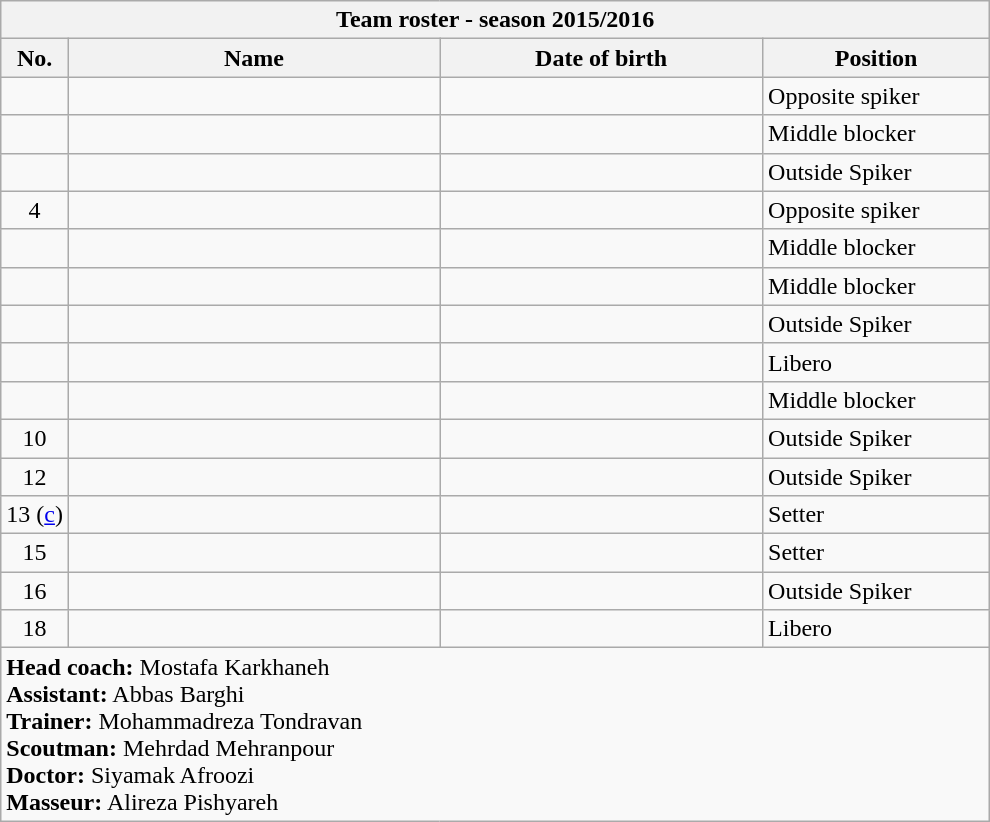<table class="wikitable collapsible collapsed" style="font-size:100%; text-align:left;">
<tr>
<th colspan=4>Team roster - season 2015/2016 </th>
</tr>
<tr>
<th>No.</th>
<th style="width:15em">Name</th>
<th style="width:13em">Date of birth</th>
<th style="width:9em">Position</th>
</tr>
<tr>
<td align=center></td>
<td> </td>
<td align=right></td>
<td>Opposite spiker</td>
</tr>
<tr>
<td align=center></td>
<td> </td>
<td></td>
<td>Middle blocker</td>
</tr>
<tr>
<td align=center></td>
<td> </td>
<td align=right></td>
<td>Outside Spiker</td>
</tr>
<tr>
<td align=center>4</td>
<td> </td>
<td></td>
<td>Opposite spiker</td>
</tr>
<tr>
<td align=center></td>
<td> </td>
<td align=right></td>
<td>Middle blocker</td>
</tr>
<tr>
<td align=center></td>
<td> </td>
<td align=right></td>
<td>Middle blocker</td>
</tr>
<tr>
<td align=center></td>
<td> </td>
<td align=right></td>
<td>Outside Spiker</td>
</tr>
<tr>
<td align=center></td>
<td> </td>
<td align=right></td>
<td>Libero</td>
</tr>
<tr>
<td align=center></td>
<td> </td>
<td align=right></td>
<td>Middle blocker</td>
</tr>
<tr>
<td align=center>10</td>
<td> </td>
<td align=right></td>
<td>Outside Spiker</td>
</tr>
<tr>
<td align=center>12</td>
<td> </td>
<td align=right></td>
<td>Outside Spiker</td>
</tr>
<tr>
<td align=center>13 (<a href='#'>c</a>)</td>
<td> </td>
<td align=right></td>
<td>Setter</td>
</tr>
<tr>
<td align=center>15</td>
<td> </td>
<td align=right></td>
<td>Setter</td>
</tr>
<tr>
<td align=center>16</td>
<td> </td>
<td align=right></td>
<td>Outside Spiker</td>
</tr>
<tr>
<td align=center>18</td>
<td> </td>
<td align=right></td>
<td>Libero</td>
</tr>
<tr>
<td colspan=4><strong>Head coach:</strong>  Mostafa Karkhaneh<br><strong>Assistant:</strong>  Abbas Barghi <br> <strong>Trainer:</strong> Mohammadreza Tondravan <br> <strong>Scoutman:</strong> Mehrdad Mehranpour <br> <strong>Doctor:</strong> Siyamak Afroozi <br> <strong>Masseur:</strong>  Alireza Pishyareh</td>
</tr>
</table>
